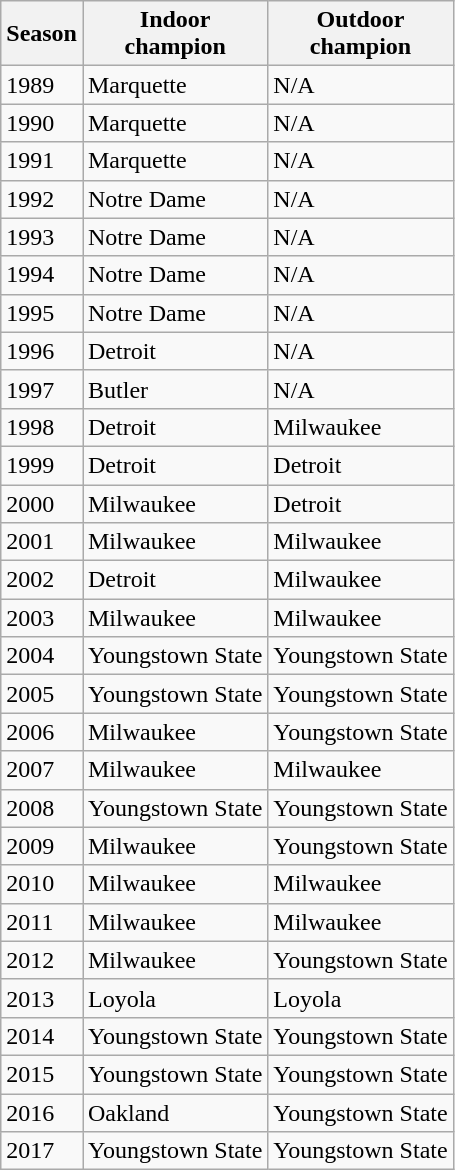<table class="wikitable sortable">
<tr>
<th>Season</th>
<th>Indoor<br>champion</th>
<th>Outdoor<br>champion</th>
</tr>
<tr>
<td>1989</td>
<td>Marquette</td>
<td>N/A</td>
</tr>
<tr>
<td>1990</td>
<td>Marquette</td>
<td>N/A</td>
</tr>
<tr>
<td>1991</td>
<td>Marquette</td>
<td>N/A</td>
</tr>
<tr>
<td>1992</td>
<td>Notre Dame</td>
<td>N/A</td>
</tr>
<tr>
<td>1993</td>
<td>Notre Dame</td>
<td>N/A</td>
</tr>
<tr>
<td>1994</td>
<td>Notre Dame</td>
<td>N/A</td>
</tr>
<tr>
<td>1995</td>
<td>Notre Dame</td>
<td>N/A</td>
</tr>
<tr>
<td>1996</td>
<td>Detroit</td>
<td>N/A</td>
</tr>
<tr>
<td>1997</td>
<td>Butler</td>
<td>N/A</td>
</tr>
<tr>
<td>1998</td>
<td>Detroit</td>
<td>Milwaukee</td>
</tr>
<tr>
<td>1999</td>
<td>Detroit</td>
<td>Detroit</td>
</tr>
<tr>
<td>2000</td>
<td>Milwaukee</td>
<td>Detroit</td>
</tr>
<tr>
<td>2001</td>
<td>Milwaukee</td>
<td>Milwaukee</td>
</tr>
<tr>
<td>2002</td>
<td>Detroit</td>
<td>Milwaukee</td>
</tr>
<tr>
<td>2003</td>
<td>Milwaukee</td>
<td>Milwaukee</td>
</tr>
<tr>
<td>2004</td>
<td>Youngstown State</td>
<td>Youngstown State</td>
</tr>
<tr>
<td>2005</td>
<td>Youngstown State</td>
<td>Youngstown State</td>
</tr>
<tr>
<td>2006</td>
<td>Milwaukee</td>
<td>Youngstown State</td>
</tr>
<tr>
<td>2007</td>
<td>Milwaukee</td>
<td>Milwaukee</td>
</tr>
<tr>
<td>2008</td>
<td>Youngstown State</td>
<td>Youngstown State</td>
</tr>
<tr>
<td>2009</td>
<td>Milwaukee</td>
<td>Youngstown State</td>
</tr>
<tr>
<td>2010</td>
<td>Milwaukee</td>
<td>Milwaukee</td>
</tr>
<tr>
<td>2011</td>
<td>Milwaukee</td>
<td>Milwaukee</td>
</tr>
<tr>
<td>2012</td>
<td>Milwaukee</td>
<td>Youngstown State</td>
</tr>
<tr>
<td>2013</td>
<td>Loyola</td>
<td>Loyola</td>
</tr>
<tr>
<td>2014</td>
<td>Youngstown State</td>
<td>Youngstown State</td>
</tr>
<tr>
<td>2015</td>
<td>Youngstown State</td>
<td>Youngstown State</td>
</tr>
<tr>
<td>2016</td>
<td>Oakland</td>
<td>Youngstown State</td>
</tr>
<tr>
<td>2017</td>
<td>Youngstown State</td>
<td>Youngstown State</td>
</tr>
</table>
